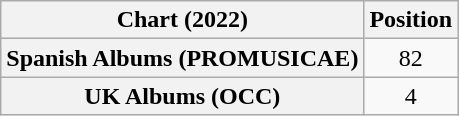<table class="wikitable sortable plainrowheaders">
<tr>
<th scope="col">Chart (2022)</th>
<th scope="col">Position</th>
</tr>
<tr>
<th scope="row">Spanish Albums (PROMUSICAE)</th>
<td style="text-align:center">82</td>
</tr>
<tr>
<th scope="row">UK Albums (OCC)</th>
<td style="text-align:center">4</td>
</tr>
</table>
